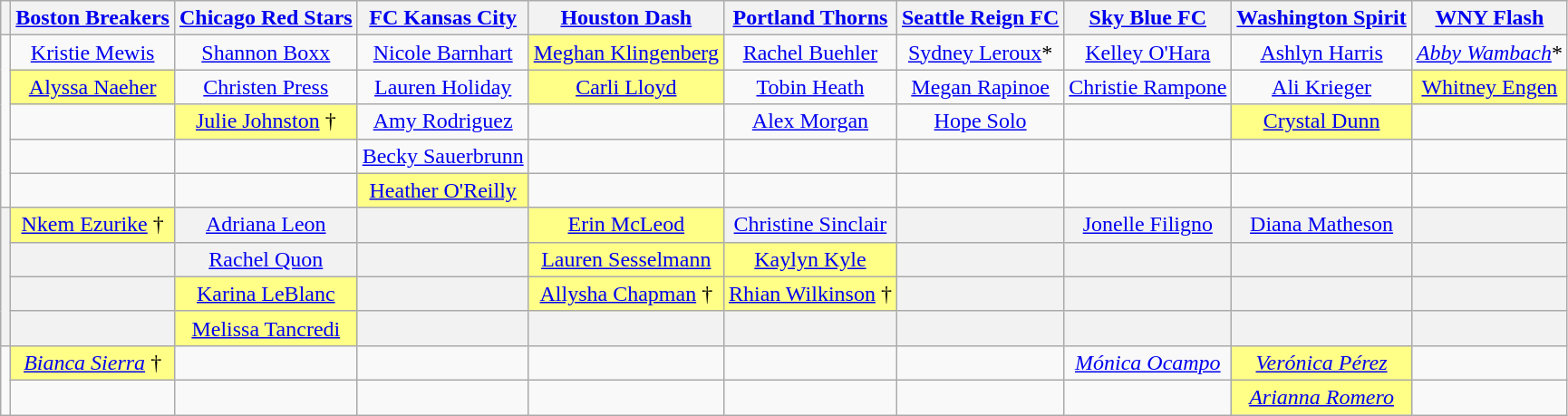<table class="wikitable" style="text-align:center" style="font-size:90%">
<tr>
<th></th>
<th><a href='#'>Boston Breakers</a></th>
<th><a href='#'>Chicago Red Stars</a></th>
<th><a href='#'>FC Kansas City</a></th>
<th><a href='#'>Houston Dash</a></th>
<th><a href='#'>Portland Thorns</a></th>
<th><a href='#'>Seattle Reign FC</a></th>
<th><a href='#'>Sky Blue FC</a></th>
<th><a href='#'>Washington Spirit</a></th>
<th><a href='#'>WNY Flash</a></th>
</tr>
<tr>
<td rowspan=5></td>
<td><a href='#'>Kristie Mewis</a></td>
<td><a href='#'>Shannon Boxx</a></td>
<td><a href='#'>Nicole Barnhart</a></td>
<td bgcolor="ffff88"><a href='#'>Meghan Klingenberg</a></td>
<td><a href='#'>Rachel Buehler</a></td>
<td><a href='#'>Sydney Leroux</a>*</td>
<td><a href='#'>Kelley O'Hara</a></td>
<td><a href='#'>Ashlyn Harris</a></td>
<td><em><a href='#'>Abby Wambach</a></em>*</td>
</tr>
<tr>
<td bgcolor="ffff88"><a href='#'>Alyssa Naeher</a></td>
<td><a href='#'>Christen Press</a></td>
<td><a href='#'>Lauren Holiday</a></td>
<td bgcolor="ffff88"><a href='#'>Carli Lloyd</a></td>
<td><a href='#'>Tobin Heath</a></td>
<td><a href='#'>Megan Rapinoe</a></td>
<td><a href='#'>Christie Rampone</a></td>
<td><a href='#'>Ali Krieger</a></td>
<td bgcolor="ffff88"><a href='#'>Whitney Engen</a></td>
</tr>
<tr>
<td></td>
<td bgcolor="ffff88"><a href='#'>Julie Johnston</a> †</td>
<td><a href='#'>Amy Rodriguez</a></td>
<td></td>
<td><a href='#'>Alex Morgan</a></td>
<td><a href='#'>Hope Solo</a></td>
<td></td>
<td bgcolor="ffff88"><a href='#'>Crystal Dunn</a></td>
<td></td>
</tr>
<tr>
<td></td>
<td></td>
<td><a href='#'>Becky Sauerbrunn</a></td>
<td></td>
<td></td>
<td></td>
<td></td>
<td></td>
<td></td>
</tr>
<tr>
<td></td>
<td></td>
<td bgcolor="ffff88"><a href='#'>Heather O'Reilly</a></td>
<td></td>
<td></td>
<td></td>
<td></td>
<td></td>
<td></td>
</tr>
<tr bgcolor="f2f2f2">
<td rowspan=4></td>
<td bgcolor="ffff88"><a href='#'>Nkem Ezurike</a> †</td>
<td><a href='#'>Adriana Leon</a></td>
<td></td>
<td bgcolor="ffff88"><a href='#'>Erin McLeod</a></td>
<td><a href='#'>Christine Sinclair</a></td>
<td></td>
<td><a href='#'>Jonelle Filigno</a></td>
<td><a href='#'>Diana Matheson</a></td>
<td></td>
</tr>
<tr bgcolor="f2f2f2">
<td></td>
<td><a href='#'>Rachel Quon</a></td>
<td></td>
<td bgcolor="ffff88"><a href='#'>Lauren Sesselmann</a></td>
<td bgcolor="ffff88"><a href='#'>Kaylyn Kyle</a></td>
<td></td>
<td></td>
<td></td>
<td></td>
</tr>
<tr bgcolor="f2f2f2">
<td></td>
<td bgcolor="ffff88"><a href='#'>Karina LeBlanc</a></td>
<td></td>
<td bgcolor="ffff88"><a href='#'>Allysha Chapman</a> †</td>
<td bgcolor="ffff88"><a href='#'>Rhian Wilkinson</a> †</td>
<td></td>
<td></td>
<td></td>
<td></td>
</tr>
<tr bgcolor="f2f2f2">
<td></td>
<td bgcolor="ffff88"><a href='#'>Melissa Tancredi</a></td>
<td></td>
<td></td>
<td></td>
<td></td>
<td></td>
<td></td>
<td></td>
</tr>
<tr>
<td rowspan=2></td>
<td bgcolor="ffff88"><em><a href='#'>Bianca Sierra</a></em> †</td>
<td></td>
<td></td>
<td></td>
<td></td>
<td></td>
<td><em><a href='#'>Mónica Ocampo</a></em></td>
<td bgcolor="ffff88"><em><a href='#'>Verónica Pérez</a></em></td>
<td></td>
</tr>
<tr>
<td></td>
<td></td>
<td></td>
<td></td>
<td></td>
<td></td>
<td></td>
<td bgcolor="ffff88"><em><a href='#'>Arianna Romero</a></em></td>
<td></td>
</tr>
</table>
